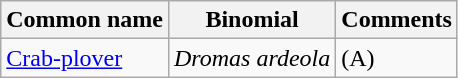<table class="wikitable">
<tr>
<th>Common name</th>
<th>Binomial</th>
<th>Comments</th>
</tr>
<tr>
<td><a href='#'>Crab-plover</a></td>
<td><em>Dromas ardeola</em></td>
<td>(A)</td>
</tr>
</table>
